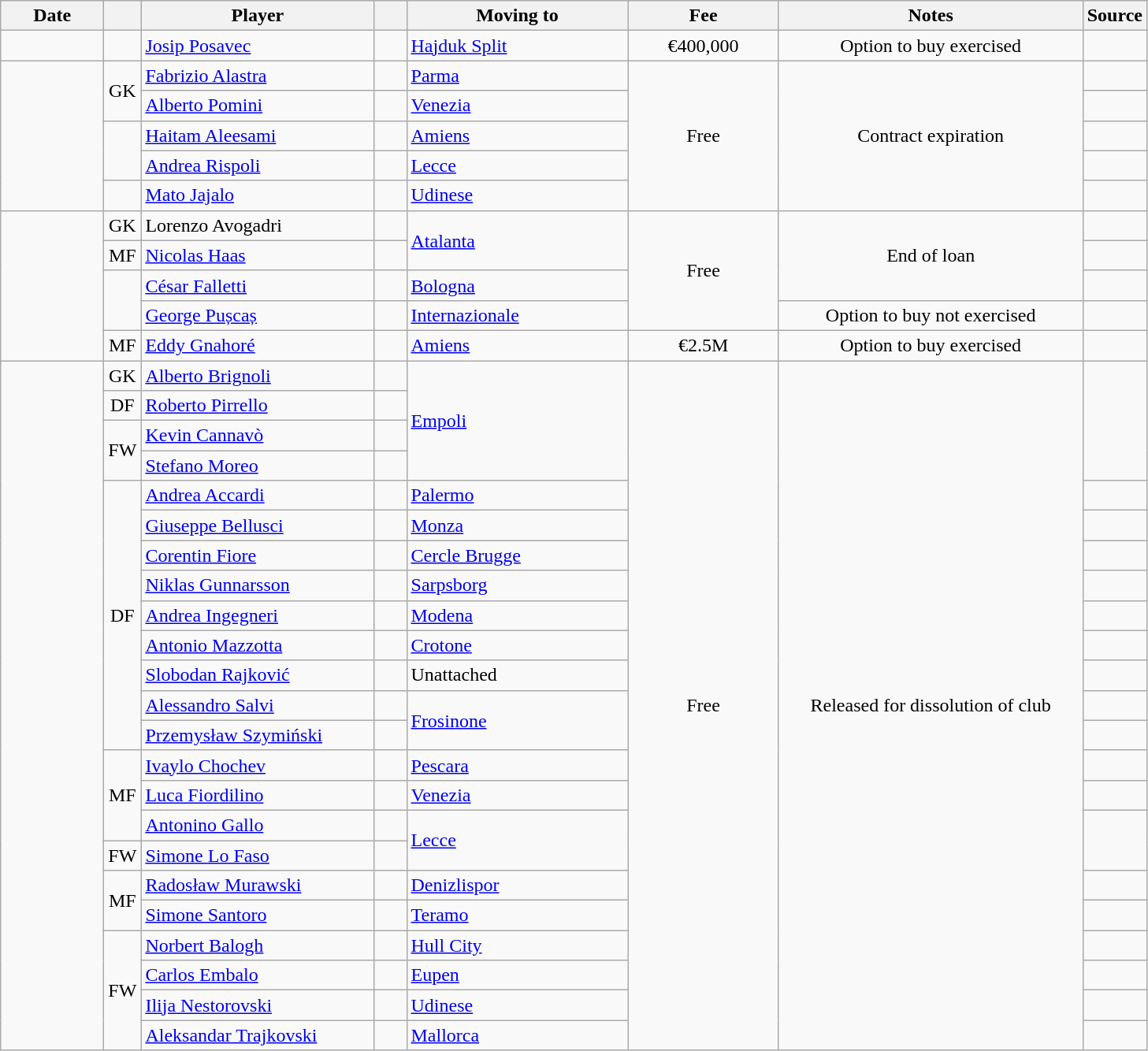<table class="wikitable sortable">
<tr>
<th style="width:80px;">Date</th>
<th style="width:20px;"></th>
<th style="width:190px;">Player</th>
<th style="width:20px;"></th>
<th style="width:180px;">Moving to</th>
<th style="width:120px;" class="unsortable">Fee</th>
<th style="width:250px;" class="unsortable">Notes</th>
<th style="width:20px;">Source</th>
</tr>
<tr>
<td></td>
<td align=center></td>
<td> <a href='#'>Josip Posavec</a></td>
<td align="center"></td>
<td> <a href='#'>Hajduk Split</a></td>
<td align=center>€400,000</td>
<td align=center>Option to buy exercised</td>
<td><small></small></td>
</tr>
<tr>
<td rowspan="5"></td>
<td rowspan="2" align=center>GK</td>
<td> <a href='#'>Fabrizio Alastra</a></td>
<td align=center></td>
<td> <a href='#'>Parma</a></td>
<td rowspan="5" align=center>Free</td>
<td rowspan="5"  align=center>Contract expiration</td>
<td><small> </small></td>
</tr>
<tr>
<td> <a href='#'>Alberto Pomini</a></td>
<td align=center></td>
<td> <a href='#'>Venezia</a></td>
<td><small></small></td>
</tr>
<tr>
<td rowspan="2" align=center></td>
<td> <a href='#'>Haitam Aleesami</a></td>
<td align=center></td>
<td> <a href='#'>Amiens</a></td>
<td><small></small></td>
</tr>
<tr>
<td> <a href='#'>Andrea Rispoli</a></td>
<td align=center></td>
<td> <a href='#'>Lecce</a></td>
<td><small></small></td>
</tr>
<tr>
<td align=center></td>
<td> <a href='#'>Mato Jajalo</a></td>
<td align=center></td>
<td> <a href='#'>Udinese</a></td>
<td><small></small></td>
</tr>
<tr>
<td rowspan="5"></td>
<td align=center>GK</td>
<td> Lorenzo Avogadri</td>
<td align=center></td>
<td rowspan="2"> <a href='#'>Atalanta</a></td>
<td rowspan="4" align=center>Free</td>
<td rowspan="3" align=center>End of loan</td>
<td><small> </small></td>
</tr>
<tr>
<td align="center">MF</td>
<td> <a href='#'>Nicolas Haas</a></td>
<td align=center></td>
<td><small></small></td>
</tr>
<tr>
<td rowspan="2" align="center"></td>
<td> <a href='#'>César Falletti</a></td>
<td align=center></td>
<td> <a href='#'>Bologna</a></td>
<td><small></small></td>
</tr>
<tr>
<td> <a href='#'>George Pușcaș</a></td>
<td align=center></td>
<td> <a href='#'>Internazionale</a></td>
<td align=center>Option to buy not exercised</td>
<td><small></small></td>
</tr>
<tr>
<td align=center>MF</td>
<td> <a href='#'>Eddy Gnahoré</a></td>
<td align=center></td>
<td> <a href='#'>Amiens</a></td>
<td align=center>€2.5M</td>
<td align=center>Option to buy exercised</td>
<td><small></small></td>
</tr>
<tr>
<td rowspan="23"></td>
<td align=center>GK</td>
<td> <a href='#'>Alberto Brignoli</a></td>
<td align="center"></td>
<td rowspan="4"> <a href='#'>Empoli</a></td>
<td rowspan="23" align=center>Free</td>
<td rowspan="23" align=center>Released for dissolution of club</td>
<td rowspan="4"><small></small></td>
</tr>
<tr>
<td align=center>DF</td>
<td> <a href='#'>Roberto Pirrello</a></td>
<td align="center"></td>
</tr>
<tr>
<td rowspan="2" align="center">FW</td>
<td> <a href='#'>Kevin Cannavò</a></td>
<td align="center"></td>
</tr>
<tr>
<td> <a href='#'>Stefano Moreo</a></td>
<td align="center"></td>
</tr>
<tr>
<td rowspan="9" align="center">DF</td>
<td> <a href='#'>Andrea Accardi</a></td>
<td align="center"></td>
<td> <a href='#'>Palermo</a></td>
<td></td>
</tr>
<tr>
<td> <a href='#'>Giuseppe Bellusci</a></td>
<td align="center"></td>
<td> <a href='#'>Monza</a></td>
<td><small> </small></td>
</tr>
<tr>
<td> <a href='#'>Corentin Fiore</a></td>
<td align="center"></td>
<td> <a href='#'>Cercle Brugge</a></td>
<td><small></small></td>
</tr>
<tr>
<td> <a href='#'>Niklas Gunnarsson</a></td>
<td align="center"></td>
<td> <a href='#'>Sarpsborg</a></td>
<td><small></small></td>
</tr>
<tr>
<td> <a href='#'>Andrea Ingegneri</a></td>
<td align="center"></td>
<td> <a href='#'>Modena</a></td>
<td></td>
</tr>
<tr>
<td> <a href='#'>Antonio Mazzotta</a></td>
<td align="center"></td>
<td> <a href='#'>Crotone</a></td>
<td><small></small></td>
</tr>
<tr>
<td> <a href='#'>Slobodan Rajković</a></td>
<td align="center"></td>
<td>Unattached</td>
<td></td>
</tr>
<tr>
<td> <a href='#'>Alessandro Salvi</a></td>
<td align="center"></td>
<td rowspan="2"> <a href='#'>Frosinone</a></td>
<td><small> </small></td>
</tr>
<tr>
<td> <a href='#'>Przemysław Szymiński</a></td>
<td align="center"></td>
<td><small> </small></td>
</tr>
<tr>
<td rowspan="3" align="center">MF</td>
<td> <a href='#'>Ivaylo Chochev</a></td>
<td align="center"></td>
<td> <a href='#'>Pescara</a></td>
<td><small></small></td>
</tr>
<tr>
<td> <a href='#'>Luca Fiordilino</a></td>
<td align="center"></td>
<td> <a href='#'>Venezia</a></td>
<td><small></small></td>
</tr>
<tr>
<td> <a href='#'>Antonino Gallo</a></td>
<td align="center"></td>
<td rowspan="2"> <a href='#'>Lecce</a></td>
<td rowspan="2"><small></small></td>
</tr>
<tr>
<td align="center">FW</td>
<td> <a href='#'>Simone Lo Faso</a></td>
<td align="center"></td>
</tr>
<tr>
<td rowspan="2" align="center">MF</td>
<td> <a href='#'>Radosław Murawski</a></td>
<td align="center"></td>
<td> <a href='#'>Denizlispor</a></td>
<td><small></small></td>
</tr>
<tr>
<td> <a href='#'>Simone Santoro</a></td>
<td align="center"></td>
<td> <a href='#'>Teramo</a></td>
<td><small> </small></td>
</tr>
<tr>
<td rowspan="4" align="center">FW</td>
<td> <a href='#'>Norbert Balogh</a></td>
<td align="center"></td>
<td> <a href='#'>Hull City</a></td>
<td><small> </small></td>
</tr>
<tr>
<td> <a href='#'>Carlos Embalo</a></td>
<td align="center"></td>
<td> <a href='#'>Eupen</a></td>
<td><small> </small></td>
</tr>
<tr>
<td> <a href='#'>Ilija Nestorovski</a></td>
<td align="center"></td>
<td> <a href='#'>Udinese</a></td>
<td><small></small></td>
</tr>
<tr>
<td> <a href='#'>Aleksandar Trajkovski</a></td>
<td align="center"></td>
<td> <a href='#'>Mallorca</a></td>
<td><small></small></td>
</tr>
</table>
